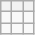<table class="wikitable">
<tr>
<th></th>
<th></th>
<th></th>
</tr>
<tr>
<td></td>
<td></td>
<td></td>
</tr>
<tr>
<td></td>
<td></td>
<td></td>
</tr>
</table>
